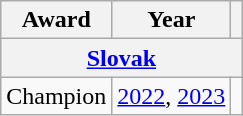<table class="wikitable">
<tr>
<th>Award</th>
<th>Year</th>
<th></th>
</tr>
<tr>
<th colspan="3"><a href='#'>Slovak</a></th>
</tr>
<tr>
<td>Champion</td>
<td><a href='#'>2022</a>, <a href='#'>2023</a></td>
<td></td>
</tr>
</table>
